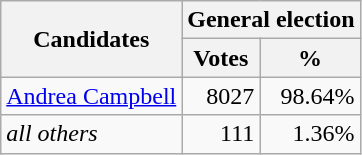<table class=wikitable>
<tr>
<th colspan=1 rowspan=2><strong>Candidates</strong></th>
<th colspan=2><strong>General election</strong></th>
</tr>
<tr>
<th>Votes</th>
<th>%</th>
</tr>
<tr>
<td><a href='#'>Andrea Campbell</a></td>
<td align="right">8027</td>
<td align="right">98.64%</td>
</tr>
<tr>
<td><em>all others</em></td>
<td align="right">111</td>
<td align="right">1.36%</td>
</tr>
</table>
